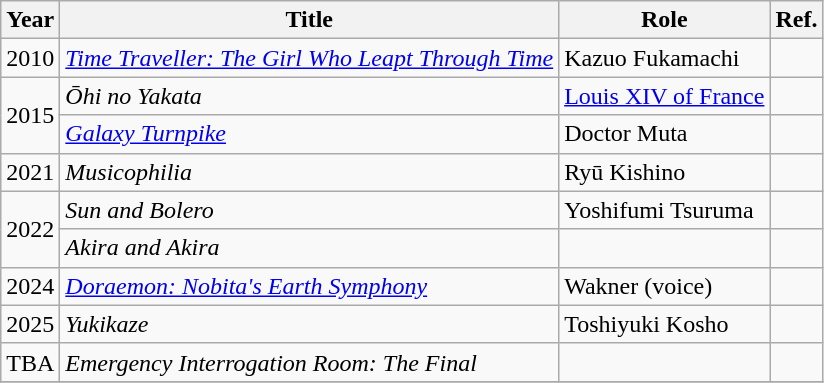<table class="wikitable">
<tr>
<th>Year</th>
<th>Title</th>
<th>Role</th>
<th>Ref.</th>
</tr>
<tr>
<td>2010</td>
<td><em><a href='#'>Time Traveller: The Girl Who Leapt Through Time</a></em></td>
<td>Kazuo Fukamachi</td>
<td></td>
</tr>
<tr>
<td rowspan="2">2015</td>
<td><em>Ōhi no Yakata</em></td>
<td><a href='#'>Louis XIV of France</a></td>
<td></td>
</tr>
<tr>
<td><em><a href='#'>Galaxy Turnpike</a></em></td>
<td>Doctor Muta</td>
<td></td>
</tr>
<tr>
<td>2021</td>
<td><em>Musicophilia</em></td>
<td>Ryū Kishino</td>
<td></td>
</tr>
<tr>
<td rowspan="2">2022</td>
<td><em>Sun and Bolero</em></td>
<td>Yoshifumi Tsuruma</td>
<td></td>
</tr>
<tr>
<td><em>Akira and Akira</em></td>
<td></td>
<td></td>
</tr>
<tr>
<td>2024</td>
<td><em><a href='#'>Doraemon: Nobita's Earth Symphony</a></em></td>
<td>Wakner (voice)</td>
<td></td>
</tr>
<tr>
<td>2025</td>
<td><em>Yukikaze</em></td>
<td>Toshiyuki Kosho</td>
<td></td>
</tr>
<tr>
<td>TBA</td>
<td><em>Emergency Interrogation Room: The Final</em></td>
<td></td>
<td></td>
</tr>
<tr>
</tr>
</table>
